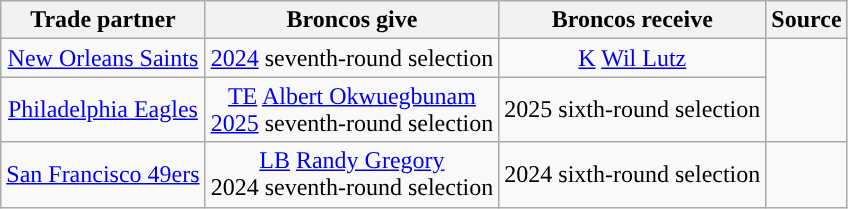<table class="wikitable" style="text-align:center">
<tr>
<th>Trade partner</th>
<th>Broncos give</th>
<th>Broncos receive</th>
<th>Source</th>
</tr>
<tr>
<td><a href='#'>New Orleans Saints</a></td>
<td><a href='#'>2024</a> seventh-round selection</td>
<td><a href='#'>K</a> <a href='#'>Wil Lutz</a></td>
<td rowspan=2></td>
</tr>
<tr>
<td><a href='#'>Philadelphia Eagles</a></td>
<td><a href='#'>TE</a> <a href='#'>Albert Okwuegbunam</a><br><a href='#'>2025</a> seventh-round selection</td>
<td>2025 sixth-round selection</td>
</tr>
<tr>
<td><a href='#'>San Francisco 49ers</a></td>
<td><a href='#'>LB</a> <a href='#'>Randy Gregory</a><br>2024 seventh-round selection</td>
<td>2024 sixth-round selection</td>
<td></td>
</tr>
</table>
